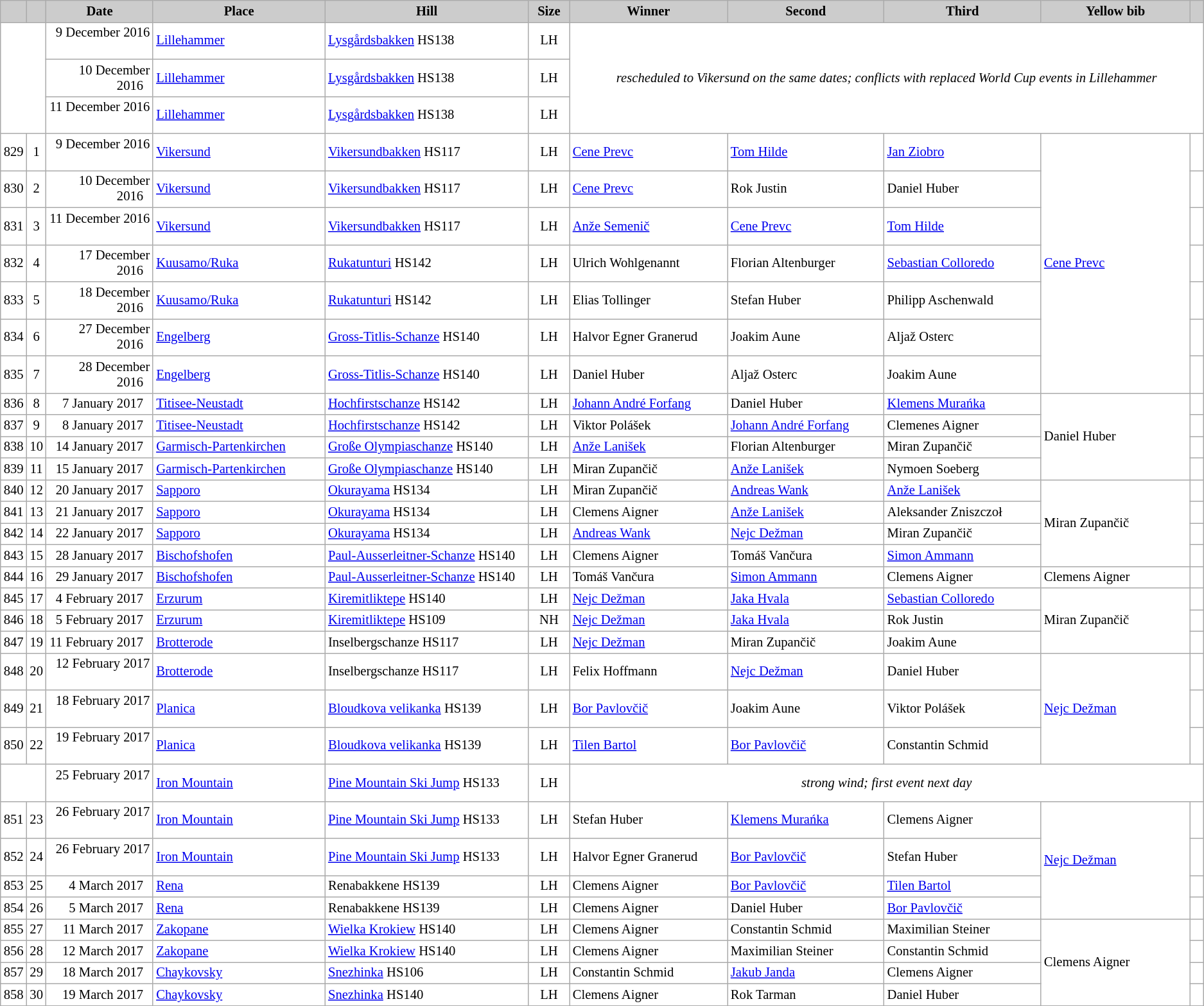<table class="wikitable plainrowheaders" style="background:#fff; font-size:86%; line-height:16px; border:grey solid 1px; border-collapse:collapse;">
<tr style="background:#ccc; text-align:center;">
<th scope="col" style="background:#ccc; width=25 px;"></th>
<th scope="col" style="background:#ccc; width=30 px;"></th>
<th scope="col" style="background:#ccc; width:120px;">Date</th>
<th scope="col" style="background:#ccc; width:200px;">Place</th>
<th scope="col" style="background:#ccc; width:240px;">Hill</th>
<th scope="col" style="background:#ccc; width:40px;">Size</th>
<th scope="col" style="background:#ccc; width:185px;">Winner</th>
<th scope="col" style="background:#ccc; width:185px;">Second</th>
<th scope="col" style="background:#ccc; width:185px;">Third</th>
<th scope="col" style="background:#ccc; width:180px;">Yellow bib</th>
<th scope="col" style="background:#ccc; width:10px;"></th>
</tr>
<tr>
<td colspan=2 rowspan=3></td>
<td align=right>9 December 2016  </td>
<td> <a href='#'>Lillehammer</a></td>
<td><a href='#'>Lysgårdsbakken</a> HS138</td>
<td align=center>LH</td>
<td colspan=5 rowspan=3 align=center><em>rescheduled to Vikersund on the same dates; conflicts with replaced World Cup events in Lillehammer</em></td>
</tr>
<tr>
<td align=right>10 December 2016  </td>
<td> <a href='#'>Lillehammer</a></td>
<td><a href='#'>Lysgårdsbakken</a> HS138</td>
<td align=center>LH</td>
</tr>
<tr>
<td align=right>11 December 2016  </td>
<td> <a href='#'>Lillehammer</a></td>
<td><a href='#'>Lysgårdsbakken</a> HS138</td>
<td align=center>LH</td>
</tr>
<tr>
<td align=center>829</td>
<td align=center>1</td>
<td align=right>9 December 2016  </td>
<td> <a href='#'>Vikersund</a></td>
<td><a href='#'>Vikersundbakken</a> HS117</td>
<td align=center>LH</td>
<td> <a href='#'>Cene Prevc</a></td>
<td> <a href='#'>Tom Hilde</a></td>
<td> <a href='#'>Jan Ziobro</a></td>
<td rowspan=7> <a href='#'>Cene Prevc</a></td>
<td></td>
</tr>
<tr>
<td align=center>830</td>
<td align=center>2</td>
<td align=right>10 December 2016  </td>
<td> <a href='#'>Vikersund</a></td>
<td><a href='#'>Vikersundbakken</a> HS117</td>
<td align=center>LH</td>
<td> <a href='#'>Cene Prevc</a></td>
<td> Rok Justin</td>
<td> Daniel Huber</td>
<td></td>
</tr>
<tr>
<td align=center>831</td>
<td align=center>3</td>
<td align=right>11 December 2016  </td>
<td> <a href='#'>Vikersund</a></td>
<td><a href='#'>Vikersundbakken</a> HS117</td>
<td align=center>LH</td>
<td> <a href='#'>Anže Semenič</a></td>
<td> <a href='#'>Cene Prevc</a></td>
<td> <a href='#'>Tom Hilde</a></td>
<td></td>
</tr>
<tr>
<td align=center>832</td>
<td align=center>4</td>
<td align=right>17 December 2016  </td>
<td> <a href='#'>Kuusamo/Ruka</a></td>
<td><a href='#'>Rukatunturi</a> HS142</td>
<td align=center>LH</td>
<td> Ulrich Wohlgenannt</td>
<td> Florian Altenburger</td>
<td> <a href='#'>Sebastian Colloredo</a></td>
<td></td>
</tr>
<tr>
<td align=center>833</td>
<td align=center>5</td>
<td align=right>18 December 2016  </td>
<td> <a href='#'>Kuusamo/Ruka</a></td>
<td><a href='#'>Rukatunturi</a> HS142</td>
<td align=center>LH</td>
<td> Elias Tollinger</td>
<td> Stefan Huber</td>
<td> Philipp Aschenwald</td>
<td></td>
</tr>
<tr>
<td align=center>834</td>
<td align=center>6</td>
<td align=right>27 December 2016  </td>
<td> <a href='#'>Engelberg</a></td>
<td><a href='#'>Gross-Titlis-Schanze</a> HS140</td>
<td align=center>LH</td>
<td> Halvor Egner Granerud</td>
<td> Joakim Aune</td>
<td> Aljaž Osterc</td>
<td></td>
</tr>
<tr>
<td align=center>835</td>
<td align=center>7</td>
<td align=right>28 December 2016  </td>
<td> <a href='#'>Engelberg</a></td>
<td><a href='#'>Gross-Titlis-Schanze</a> HS140</td>
<td align=center>LH</td>
<td> Daniel Huber</td>
<td> Aljaž Osterc</td>
<td> Joakim Aune</td>
<td></td>
</tr>
<tr>
<td align=center>836</td>
<td align=center>8</td>
<td align=right>7 January 2017  </td>
<td> <a href='#'>Titisee-Neustadt</a></td>
<td><a href='#'>Hochfirstschanze</a> HS142</td>
<td align=center>LH</td>
<td> <a href='#'>Johann André Forfang</a></td>
<td> Daniel Huber</td>
<td> <a href='#'>Klemens Murańka</a></td>
<td rowspan=4> Daniel Huber</td>
<td></td>
</tr>
<tr>
<td align=center>837</td>
<td align=center>9</td>
<td align=right>8 January 2017  </td>
<td> <a href='#'>Titisee-Neustadt</a></td>
<td><a href='#'>Hochfirstschanze</a> HS142</td>
<td align=center>LH</td>
<td> Viktor Polášek</td>
<td> <a href='#'>Johann André Forfang</a></td>
<td> Clemenes Aigner</td>
<td></td>
</tr>
<tr>
<td align=center>838</td>
<td align=center>10</td>
<td align=right>14 January 2017  </td>
<td> <a href='#'>Garmisch-Partenkirchen</a></td>
<td><a href='#'>Große Olympiaschanze</a> HS140</td>
<td align=center>LH</td>
<td> <a href='#'>Anže Lanišek</a></td>
<td> Florian Altenburger</td>
<td> Miran Zupančič</td>
<td></td>
</tr>
<tr>
<td align=center>839</td>
<td align=center>11</td>
<td align=right>15 January 2017  </td>
<td> <a href='#'>Garmisch-Partenkirchen</a></td>
<td><a href='#'>Große Olympiaschanze</a> HS140</td>
<td align=center>LH</td>
<td> Miran Zupančič</td>
<td> <a href='#'>Anže Lanišek</a></td>
<td> Nymoen Soeberg</td>
<td></td>
</tr>
<tr>
<td align=center>840</td>
<td align=center>12</td>
<td align=right>20 January 2017  </td>
<td> <a href='#'>Sapporo</a></td>
<td><a href='#'>Okurayama</a> HS134</td>
<td align=center>LH</td>
<td> Miran Zupančič</td>
<td> <a href='#'>Andreas Wank</a></td>
<td> <a href='#'>Anže Lanišek</a></td>
<td rowspan=4> Miran Zupančič</td>
<td></td>
</tr>
<tr>
<td align=center>841</td>
<td align=center>13</td>
<td align=right>21 January 2017  </td>
<td> <a href='#'>Sapporo</a></td>
<td><a href='#'>Okurayama</a> HS134</td>
<td align=center>LH</td>
<td> Clemens Aigner</td>
<td> <a href='#'>Anže Lanišek</a></td>
<td> Aleksander Zniszczoł</td>
<td></td>
</tr>
<tr>
<td align=center>842</td>
<td align=center>14</td>
<td align=right>22 January 2017  </td>
<td> <a href='#'>Sapporo</a></td>
<td><a href='#'>Okurayama</a> HS134</td>
<td align=center>LH</td>
<td> <a href='#'>Andreas Wank</a></td>
<td> <a href='#'>Nejc Dežman</a></td>
<td> Miran Zupančič</td>
<td></td>
</tr>
<tr>
<td align=center>843</td>
<td align=center>15</td>
<td align=right>28 January 2017  </td>
<td> <a href='#'>Bischofshofen</a></td>
<td><a href='#'>Paul-Ausserleitner-Schanze</a> HS140</td>
<td align=center>LH</td>
<td> Clemens Aigner</td>
<td> Tomáš Vančura</td>
<td> <a href='#'>Simon Ammann</a></td>
<td></td>
</tr>
<tr>
<td align=center>844</td>
<td align=center>16</td>
<td align=right>29 January 2017  </td>
<td> <a href='#'>Bischofshofen</a></td>
<td><a href='#'>Paul-Ausserleitner-Schanze</a> HS140</td>
<td align=center>LH</td>
<td> Tomáš Vančura</td>
<td> <a href='#'>Simon Ammann</a></td>
<td> Clemens Aigner</td>
<td> Clemens Aigner</td>
<td></td>
</tr>
<tr>
<td align=center>845</td>
<td align=center>17</td>
<td align=right>4 February 2017  </td>
<td> <a href='#'>Erzurum</a></td>
<td><a href='#'>Kiremitliktepe</a> HS140</td>
<td align=center>LH</td>
<td> <a href='#'>Nejc Dežman</a></td>
<td> <a href='#'>Jaka Hvala</a></td>
<td> <a href='#'>Sebastian Colloredo</a></td>
<td rowspan=3> Miran Zupančič</td>
<td></td>
</tr>
<tr>
<td align=center>846</td>
<td align=center>18</td>
<td align=right>5 February 2017  </td>
<td> <a href='#'>Erzurum</a></td>
<td><a href='#'>Kiremitliktepe</a> HS109</td>
<td align=center>NH</td>
<td> <a href='#'>Nejc Dežman</a></td>
<td> <a href='#'>Jaka Hvala</a></td>
<td> Rok Justin</td>
<td></td>
</tr>
<tr>
<td align=center>847</td>
<td align=center>19</td>
<td align=right>11 February 2017  </td>
<td> <a href='#'>Brotterode</a></td>
<td>Inselbergschanze HS117</td>
<td align=center>LH</td>
<td> <a href='#'>Nejc Dežman</a></td>
<td> Miran Zupančič</td>
<td> Joakim Aune</td>
<td></td>
</tr>
<tr>
<td align=center>848</td>
<td align=center>20</td>
<td align=right>12 February 2017  </td>
<td> <a href='#'>Brotterode</a></td>
<td>Inselbergschanze HS117</td>
<td align=center>LH</td>
<td> Felix Hoffmann</td>
<td> <a href='#'>Nejc Dežman</a></td>
<td> Daniel Huber</td>
<td rowspan=3> <a href='#'>Nejc Dežman</a></td>
<td></td>
</tr>
<tr>
<td align=center>849</td>
<td align=center>21</td>
<td align=right>18 February 2017  </td>
<td> <a href='#'>Planica</a></td>
<td><a href='#'>Bloudkova velikanka</a> HS139</td>
<td align=center>LH</td>
<td> <a href='#'>Bor Pavlovčič</a></td>
<td> Joakim Aune</td>
<td> Viktor Polášek</td>
<td></td>
</tr>
<tr>
<td align=center>850</td>
<td align=center>22</td>
<td align=right>19 February 2017  </td>
<td> <a href='#'>Planica</a></td>
<td><a href='#'>Bloudkova velikanka</a> HS139</td>
<td align=center>LH</td>
<td> <a href='#'>Tilen Bartol</a></td>
<td> <a href='#'>Bor Pavlovčič</a></td>
<td> Constantin Schmid</td>
<td></td>
</tr>
<tr>
<td colspan=2></td>
<td align=right>25 February 2017  </td>
<td> <a href='#'>Iron Mountain</a></td>
<td><a href='#'>Pine Mountain Ski Jump</a> HS133</td>
<td align=center>LH</td>
<td align=center colspan=5><em>strong wind; first event next day</em></td>
</tr>
<tr>
<td align=center>851</td>
<td align=center>23</td>
<td align=right>26 February 2017  </td>
<td> <a href='#'>Iron Mountain</a></td>
<td><a href='#'>Pine Mountain Ski Jump</a> HS133</td>
<td align=center>LH</td>
<td> Stefan Huber</td>
<td> <a href='#'>Klemens Murańka</a></td>
<td> Clemens Aigner</td>
<td rowspan=4> <a href='#'>Nejc Dežman</a></td>
<td></td>
</tr>
<tr>
<td align=center>852</td>
<td align=center>24</td>
<td align=right>26 February 2017  </td>
<td> <a href='#'>Iron Mountain</a></td>
<td><a href='#'>Pine Mountain Ski Jump</a> HS133</td>
<td align=center>LH</td>
<td> Halvor Egner Granerud</td>
<td> <a href='#'>Bor Pavlovčič</a></td>
<td> Stefan Huber</td>
<td></td>
</tr>
<tr>
<td align=center>853</td>
<td align=center>25</td>
<td align=right>4 March 2017  </td>
<td> <a href='#'>Rena</a></td>
<td>Renabakkene HS139</td>
<td align=center>LH</td>
<td> Clemens Aigner</td>
<td> <a href='#'>Bor Pavlovčič</a></td>
<td> <a href='#'>Tilen Bartol</a></td>
<td></td>
</tr>
<tr>
<td align=center>854</td>
<td align=center>26</td>
<td align=right>5 March 2017  </td>
<td> <a href='#'>Rena</a></td>
<td>Renabakkene HS139</td>
<td align=center>LH</td>
<td> Clemens Aigner</td>
<td> Daniel Huber</td>
<td> <a href='#'>Bor Pavlovčič</a></td>
<td></td>
</tr>
<tr>
<td align=center>855</td>
<td align=center>27</td>
<td align=right>11 March 2017  </td>
<td> <a href='#'>Zakopane</a></td>
<td><a href='#'>Wielka Krokiew</a> HS140</td>
<td align=center>LH</td>
<td> Clemens Aigner</td>
<td> Constantin Schmid</td>
<td> Maximilian Steiner</td>
<td rowspan=4> Clemens Aigner</td>
<td></td>
</tr>
<tr>
<td align=center>856</td>
<td align=center>28</td>
<td align=right>12 March 2017  </td>
<td> <a href='#'>Zakopane</a></td>
<td><a href='#'>Wielka Krokiew</a> HS140</td>
<td align=center>LH</td>
<td> Clemens Aigner</td>
<td> Maximilian Steiner</td>
<td> Constantin Schmid</td>
<td></td>
</tr>
<tr>
<td align=center>857</td>
<td align=center>29</td>
<td align=right>18 March 2017  </td>
<td> <a href='#'>Chaykovsky</a></td>
<td><a href='#'>Snezhinka</a> HS106</td>
<td align=center>LH</td>
<td> Constantin Schmid</td>
<td> <a href='#'>Jakub Janda</a></td>
<td> Clemens Aigner</td>
<td></td>
</tr>
<tr>
<td align=center>858</td>
<td align=center>30</td>
<td align=right>19 March 2017  </td>
<td> <a href='#'>Chaykovsky</a></td>
<td><a href='#'>Snezhinka</a> HS140</td>
<td align=center>LH</td>
<td> Clemens Aigner</td>
<td> Rok Tarman</td>
<td> Daniel Huber</td>
<td></td>
</tr>
</table>
